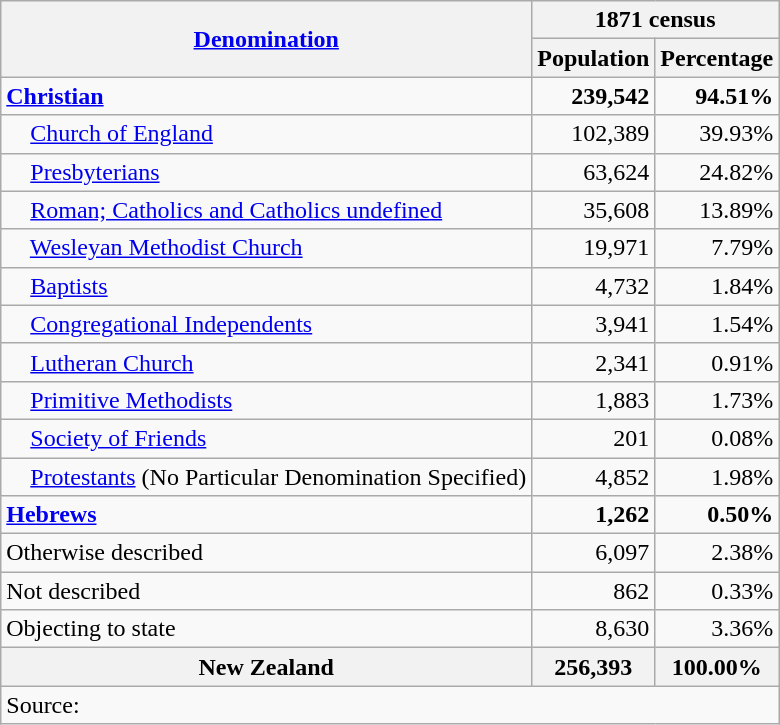<table class="wikitable" style="text-align:right">
<tr>
<th rowspan=2><a href='#'>Denomination</a></th>
<th colspan=2>1871 census</th>
</tr>
<tr>
<th>Population</th>
<th>Percentage</th>
</tr>
<tr align=right>
<td align=left><strong><a href='#'>Christian</a></strong></td>
<td><strong>239,542</strong></td>
<td><strong>94.51%</strong></td>
</tr>
<tr align=right>
<td align=left>    <a href='#'>Church of England</a></td>
<td>102,389</td>
<td>39.93%</td>
</tr>
<tr align=right>
<td align=left>    <a href='#'>Presbyterians</a></td>
<td>63,624</td>
<td>24.82%</td>
</tr>
<tr align=right>
<td align=left>    <a href='#'>Roman; Catholics and Catholics undefined</a></td>
<td>35,608</td>
<td>13.89%</td>
</tr>
<tr align=right>
<td align=left>    <a href='#'>Wesleyan Methodist Church</a></td>
<td>19,971</td>
<td>7.79%</td>
</tr>
<tr align=right>
<td align=left>    <a href='#'>Baptists</a></td>
<td>4,732</td>
<td>1.84%</td>
</tr>
<tr align=right>
<td align=left>    <a href='#'>Congregational Independents</a></td>
<td>3,941</td>
<td>1.54%</td>
</tr>
<tr align=right>
<td align=left>    <a href='#'>Lutheran Church</a></td>
<td>2,341</td>
<td>0.91%</td>
</tr>
<tr align=right>
<td align=left>    <a href='#'>Primitive Methodists</a></td>
<td>1,883</td>
<td>1.73%</td>
</tr>
<tr align=right>
<td align=left>    <a href='#'>Society of Friends</a></td>
<td>201</td>
<td>0.08%</td>
</tr>
<tr align=right>
<td align=left>    <a href='#'>Protestants</a> (No Particular Denomination Specified)</td>
<td>4,852</td>
<td>1.98%</td>
</tr>
<tr align=right>
<td align=left><strong><a href='#'>Hebrews</a></strong></td>
<td><strong>1,262</strong></td>
<td><strong>0.50%</strong></td>
</tr>
<tr align=right>
<td align=left>Otherwise described</td>
<td>6,097</td>
<td>2.38%</td>
</tr>
<tr align=right>
<td align=left>Not described</td>
<td>862</td>
<td>0.33%</td>
</tr>
<tr align=right>
<td align=left>Objecting to state</td>
<td>8,630</td>
<td>3.36%</td>
</tr>
<tr>
<th>New Zealand</th>
<th>256,393</th>
<th>100.00%</th>
</tr>
<tr>
<td colspan="4" style="text-align:left;">Source:</td>
</tr>
</table>
